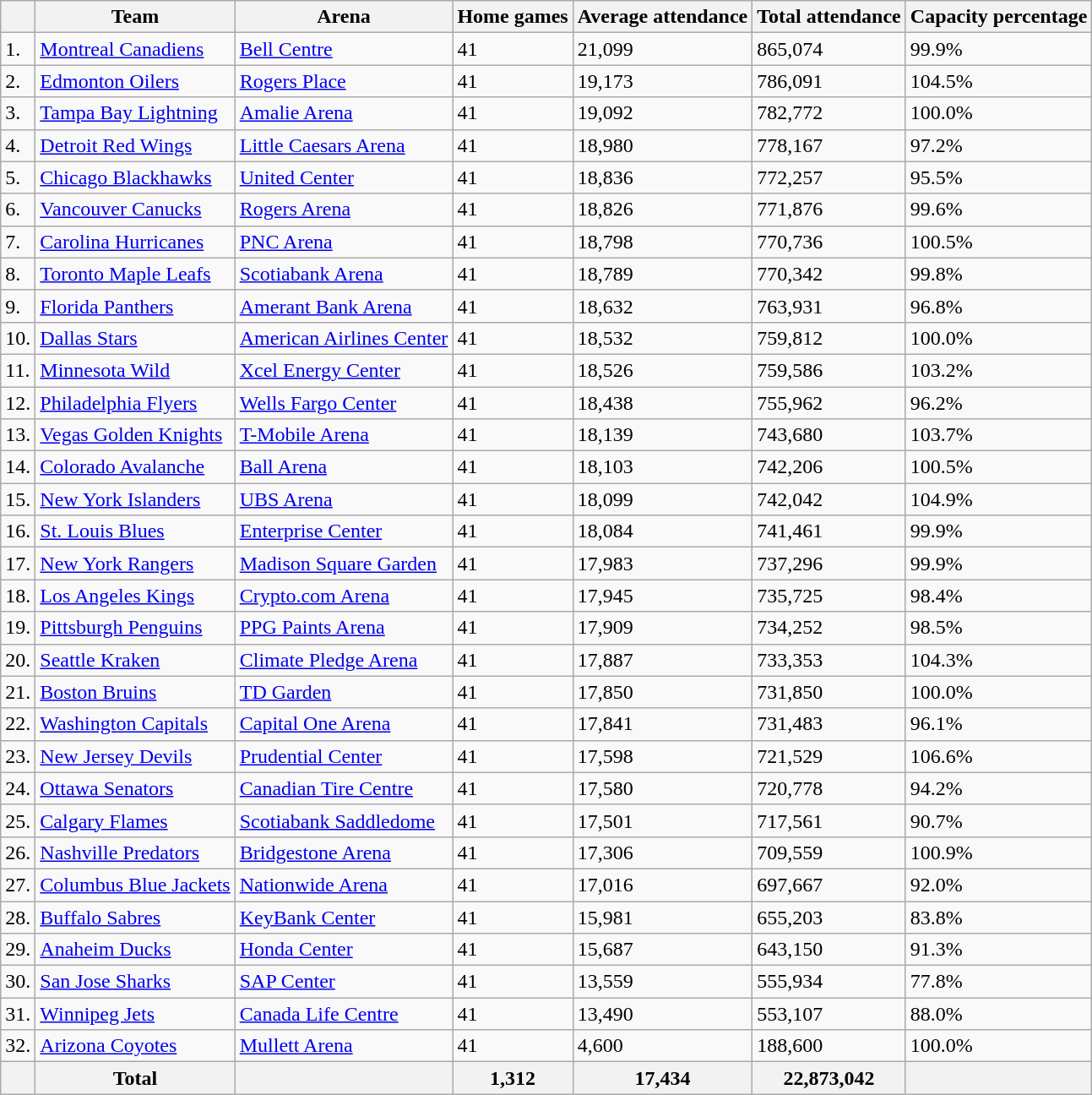<table class="wikitable sortable">
<tr>
<th></th>
<th>Team</th>
<th>Arena</th>
<th>Home games</th>
<th>Average attendance</th>
<th>Total attendance</th>
<th>Capacity percentage</th>
</tr>
<tr>
<td>1.</td>
<td><a href='#'>Montreal Canadiens</a></td>
<td><a href='#'>Bell Centre</a></td>
<td>41</td>
<td>21,099</td>
<td>865,074</td>
<td>99.9%</td>
</tr>
<tr>
<td>2.</td>
<td><a href='#'>Edmonton Oilers</a></td>
<td><a href='#'>Rogers Place</a></td>
<td>41</td>
<td>19,173</td>
<td>786,091</td>
<td>104.5%</td>
</tr>
<tr>
<td>3.</td>
<td><a href='#'>Tampa Bay Lightning</a></td>
<td><a href='#'>Amalie Arena</a></td>
<td>41</td>
<td>19,092</td>
<td>782,772</td>
<td>100.0%</td>
</tr>
<tr>
<td>4.</td>
<td><a href='#'>Detroit Red Wings</a></td>
<td><a href='#'>Little Caesars Arena</a></td>
<td>41</td>
<td>18,980</td>
<td>778,167</td>
<td>97.2%</td>
</tr>
<tr>
<td>5.</td>
<td><a href='#'>Chicago Blackhawks</a></td>
<td><a href='#'>United Center</a></td>
<td>41</td>
<td>18,836</td>
<td>772,257</td>
<td>95.5%</td>
</tr>
<tr>
<td>6.</td>
<td><a href='#'>Vancouver Canucks</a></td>
<td><a href='#'>Rogers Arena</a></td>
<td>41</td>
<td>18,826</td>
<td>771,876</td>
<td>99.6%</td>
</tr>
<tr>
<td>7.</td>
<td><a href='#'>Carolina Hurricanes</a></td>
<td><a href='#'>PNC Arena</a></td>
<td>41</td>
<td>18,798</td>
<td>770,736</td>
<td>100.5%</td>
</tr>
<tr>
<td>8.</td>
<td><a href='#'>Toronto Maple Leafs</a></td>
<td><a href='#'>Scotiabank Arena</a></td>
<td>41</td>
<td>18,789</td>
<td>770,342</td>
<td>99.8%</td>
</tr>
<tr>
<td>9.</td>
<td><a href='#'>Florida Panthers</a></td>
<td><a href='#'>Amerant Bank Arena</a></td>
<td>41</td>
<td>18,632</td>
<td>763,931</td>
<td>96.8%</td>
</tr>
<tr>
<td>10.</td>
<td><a href='#'>Dallas Stars</a></td>
<td><a href='#'>American Airlines Center</a></td>
<td>41</td>
<td>18,532</td>
<td>759,812</td>
<td>100.0%</td>
</tr>
<tr>
<td>11.</td>
<td><a href='#'>Minnesota Wild</a></td>
<td><a href='#'>Xcel Energy Center</a></td>
<td>41</td>
<td>18,526</td>
<td>759,586</td>
<td>103.2%</td>
</tr>
<tr>
<td>12.</td>
<td><a href='#'>Philadelphia Flyers</a></td>
<td><a href='#'>Wells Fargo Center</a></td>
<td>41</td>
<td>18,438</td>
<td>755,962</td>
<td>96.2%</td>
</tr>
<tr>
<td>13.</td>
<td><a href='#'>Vegas Golden Knights</a></td>
<td><a href='#'>T-Mobile Arena</a></td>
<td>41</td>
<td>18,139</td>
<td>743,680</td>
<td>103.7%</td>
</tr>
<tr>
<td>14.</td>
<td><a href='#'>Colorado Avalanche</a></td>
<td><a href='#'>Ball Arena</a></td>
<td>41</td>
<td>18,103</td>
<td>742,206</td>
<td>100.5%</td>
</tr>
<tr>
<td>15.</td>
<td><a href='#'>New York Islanders</a></td>
<td><a href='#'>UBS Arena</a></td>
<td>41</td>
<td>18,099</td>
<td>742,042</td>
<td>104.9%</td>
</tr>
<tr>
<td>16.</td>
<td><a href='#'>St. Louis Blues</a></td>
<td><a href='#'>Enterprise Center</a></td>
<td>41</td>
<td>18,084</td>
<td>741,461</td>
<td>99.9%</td>
</tr>
<tr>
<td>17.</td>
<td><a href='#'>New York Rangers</a></td>
<td><a href='#'>Madison Square Garden</a></td>
<td>41</td>
<td>17,983</td>
<td>737,296</td>
<td>99.9%</td>
</tr>
<tr>
<td>18.</td>
<td><a href='#'>Los Angeles Kings</a></td>
<td><a href='#'>Crypto.com Arena</a></td>
<td>41</td>
<td>17,945</td>
<td>735,725</td>
<td>98.4%</td>
</tr>
<tr>
<td>19.</td>
<td><a href='#'>Pittsburgh Penguins</a></td>
<td><a href='#'>PPG Paints Arena</a></td>
<td>41</td>
<td>17,909</td>
<td>734,252</td>
<td>98.5%</td>
</tr>
<tr>
<td>20.</td>
<td><a href='#'>Seattle Kraken</a></td>
<td><a href='#'>Climate Pledge Arena</a></td>
<td>41</td>
<td>17,887</td>
<td>733,353</td>
<td>104.3%</td>
</tr>
<tr>
<td>21.</td>
<td><a href='#'>Boston Bruins</a></td>
<td><a href='#'>TD Garden</a></td>
<td>41</td>
<td>17,850</td>
<td>731,850</td>
<td>100.0%</td>
</tr>
<tr>
<td>22.</td>
<td><a href='#'>Washington Capitals</a></td>
<td><a href='#'>Capital One Arena</a></td>
<td>41</td>
<td>17,841</td>
<td>731,483</td>
<td>96.1%</td>
</tr>
<tr>
<td>23.</td>
<td><a href='#'>New Jersey Devils</a></td>
<td><a href='#'>Prudential Center</a></td>
<td>41</td>
<td>17,598</td>
<td>721,529</td>
<td>106.6%</td>
</tr>
<tr>
<td>24.</td>
<td><a href='#'>Ottawa Senators</a></td>
<td><a href='#'>Canadian Tire Centre</a></td>
<td>41</td>
<td>17,580</td>
<td>720,778</td>
<td>94.2%</td>
</tr>
<tr>
<td>25.</td>
<td><a href='#'>Calgary Flames</a></td>
<td><a href='#'>Scotiabank Saddledome</a></td>
<td>41</td>
<td>17,501</td>
<td>717,561</td>
<td>90.7%</td>
</tr>
<tr>
<td>26.</td>
<td><a href='#'>Nashville Predators</a></td>
<td><a href='#'>Bridgestone Arena</a></td>
<td>41</td>
<td>17,306</td>
<td>709,559</td>
<td>100.9%</td>
</tr>
<tr>
<td>27.</td>
<td><a href='#'>Columbus Blue Jackets</a></td>
<td><a href='#'>Nationwide Arena</a></td>
<td>41</td>
<td>17,016</td>
<td>697,667</td>
<td>92.0%</td>
</tr>
<tr>
<td>28.</td>
<td><a href='#'>Buffalo Sabres</a></td>
<td><a href='#'>KeyBank Center</a></td>
<td>41</td>
<td>15,981</td>
<td>655,203</td>
<td>83.8%</td>
</tr>
<tr>
<td>29.</td>
<td><a href='#'>Anaheim Ducks</a></td>
<td><a href='#'>Honda Center</a></td>
<td>41</td>
<td>15,687</td>
<td>643,150</td>
<td>91.3%</td>
</tr>
<tr>
<td>30.</td>
<td><a href='#'>San Jose Sharks</a></td>
<td><a href='#'>SAP Center</a></td>
<td>41</td>
<td>13,559</td>
<td>555,934</td>
<td>77.8%</td>
</tr>
<tr>
<td>31.</td>
<td><a href='#'>Winnipeg Jets</a></td>
<td><a href='#'>Canada Life Centre</a></td>
<td>41</td>
<td>13,490</td>
<td>553,107</td>
<td>88.0%</td>
</tr>
<tr>
<td>32.</td>
<td><a href='#'>Arizona Coyotes</a></td>
<td><a href='#'>Mullett Arena</a></td>
<td>41</td>
<td>4,600</td>
<td>188,600</td>
<td>100.0%</td>
</tr>
<tr>
<th></th>
<th>Total</th>
<th></th>
<th>1,312</th>
<th>17,434</th>
<th>22,873,042</th>
<th></th>
</tr>
</table>
